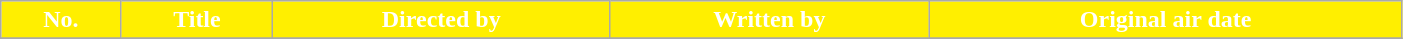<table class="wikitable plainrowheaders" style="width:74%;">
<tr style="color:white">
<th style="background-color: #FFEF00;">No.</th>
<th style="background-color: #FFEF00;">Title</th>
<th style="background-color: #FFEF00;">Directed by</th>
<th style="background-color: #FFEF00;">Written by</th>
<th style="background-color: #FFEF00;">Original air date</th>
</tr>
<tr>
</tr>
</table>
